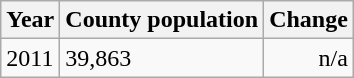<table class="wikitable">
<tr>
<th>Year</th>
<th>County population</th>
<th>Change</th>
</tr>
<tr>
<td>2011</td>
<td>39,863</td>
<td align="right">n/a</td>
</tr>
</table>
